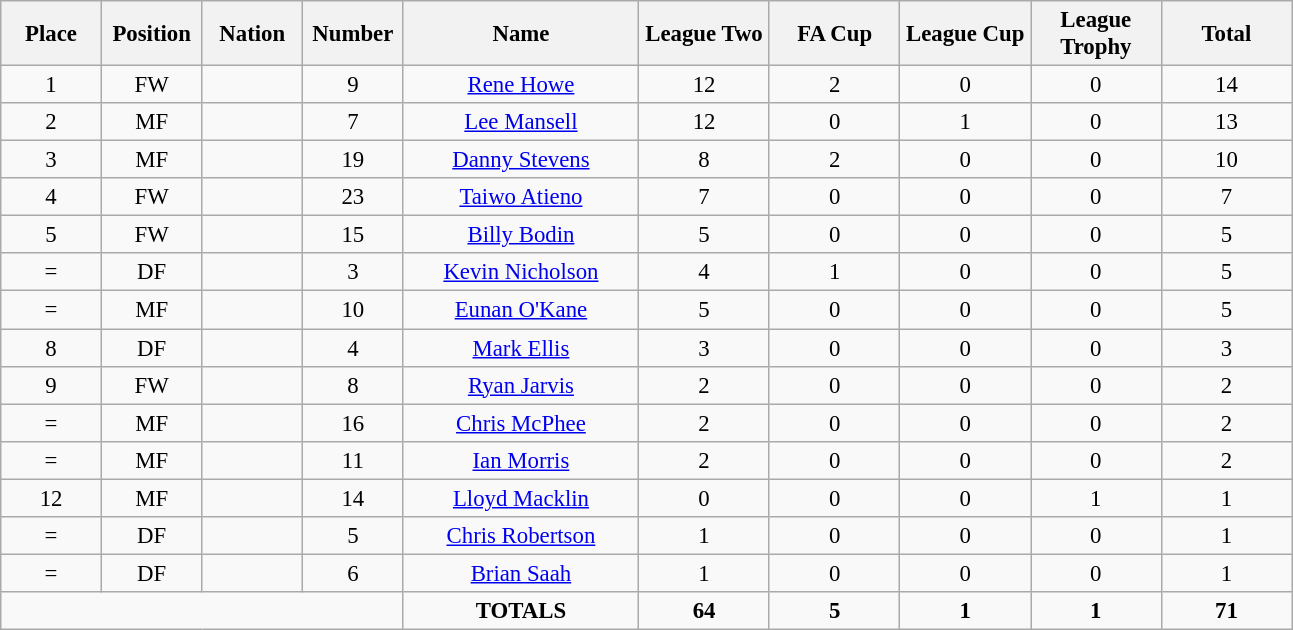<table class="wikitable" style="font-size: 95%; text-align: center;">
<tr>
<th width=60>Place</th>
<th width=60>Position</th>
<th width=60>Nation</th>
<th width=60>Number</th>
<th width=150>Name</th>
<th width=80>League Two </th>
<th width=80>FA Cup</th>
<th width=80>League Cup</th>
<th width=80>League Trophy</th>
<th width=80>Total</th>
</tr>
<tr>
<td>1</td>
<td>FW</td>
<td></td>
<td>9</td>
<td><a href='#'>Rene Howe</a></td>
<td>12</td>
<td>2</td>
<td>0</td>
<td>0</td>
<td>14</td>
</tr>
<tr>
<td>2</td>
<td>MF</td>
<td></td>
<td>7</td>
<td><a href='#'>Lee Mansell</a></td>
<td>12</td>
<td>0</td>
<td>1</td>
<td>0</td>
<td>13</td>
</tr>
<tr>
<td>3</td>
<td>MF</td>
<td></td>
<td>19</td>
<td><a href='#'>Danny Stevens</a></td>
<td>8</td>
<td>2</td>
<td>0</td>
<td>0</td>
<td>10</td>
</tr>
<tr>
<td>4</td>
<td>FW</td>
<td></td>
<td>23</td>
<td><a href='#'>Taiwo Atieno</a></td>
<td>7</td>
<td>0</td>
<td>0</td>
<td>0</td>
<td>7</td>
</tr>
<tr>
<td>5</td>
<td>FW</td>
<td></td>
<td>15</td>
<td><a href='#'>Billy Bodin</a></td>
<td>5</td>
<td>0</td>
<td>0</td>
<td>0</td>
<td>5</td>
</tr>
<tr>
<td>=</td>
<td>DF</td>
<td></td>
<td>3</td>
<td><a href='#'>Kevin Nicholson</a></td>
<td>4</td>
<td>1</td>
<td>0</td>
<td>0</td>
<td>5</td>
</tr>
<tr>
<td>=</td>
<td>MF</td>
<td></td>
<td>10</td>
<td><a href='#'>Eunan O'Kane</a></td>
<td>5</td>
<td>0</td>
<td>0</td>
<td>0</td>
<td>5</td>
</tr>
<tr>
<td>8</td>
<td>DF</td>
<td></td>
<td>4</td>
<td><a href='#'>Mark Ellis</a></td>
<td>3</td>
<td>0</td>
<td>0</td>
<td>0</td>
<td>3</td>
</tr>
<tr>
<td>9</td>
<td>FW</td>
<td></td>
<td>8</td>
<td><a href='#'>Ryan Jarvis</a></td>
<td>2</td>
<td>0</td>
<td>0</td>
<td>0</td>
<td>2</td>
</tr>
<tr>
<td>=</td>
<td>MF</td>
<td></td>
<td>16</td>
<td><a href='#'>Chris McPhee</a></td>
<td>2</td>
<td>0</td>
<td>0</td>
<td>0</td>
<td>2</td>
</tr>
<tr>
<td>=</td>
<td>MF</td>
<td></td>
<td>11</td>
<td><a href='#'>Ian Morris</a></td>
<td>2</td>
<td>0</td>
<td>0</td>
<td>0</td>
<td>2</td>
</tr>
<tr>
<td>12</td>
<td>MF</td>
<td></td>
<td>14</td>
<td><a href='#'>Lloyd Macklin</a></td>
<td>0</td>
<td>0</td>
<td>0</td>
<td>1</td>
<td>1</td>
</tr>
<tr>
<td>=</td>
<td>DF</td>
<td></td>
<td>5</td>
<td><a href='#'>Chris Robertson</a></td>
<td>1</td>
<td>0</td>
<td>0</td>
<td>0</td>
<td>1</td>
</tr>
<tr>
<td>=</td>
<td>DF</td>
<td></td>
<td>6</td>
<td><a href='#'>Brian Saah</a></td>
<td>1</td>
<td>0</td>
<td>0</td>
<td>0</td>
<td>1</td>
</tr>
<tr>
<td colspan="4"></td>
<td><strong>TOTALS</strong></td>
<td><strong>64</strong></td>
<td><strong>5</strong></td>
<td><strong>1</strong></td>
<td><strong>1</strong></td>
<td><strong>71</strong></td>
</tr>
</table>
